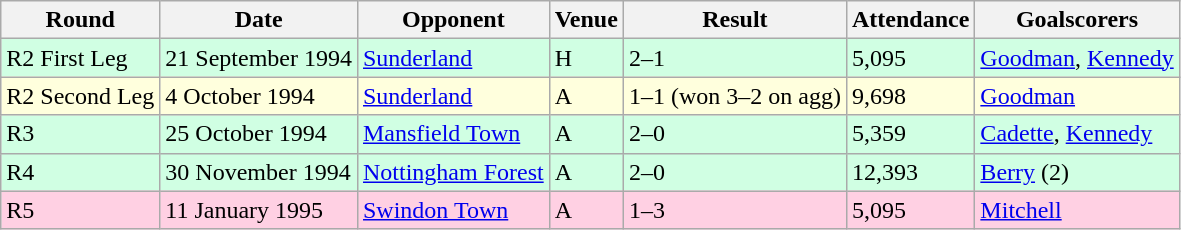<table class="wikitable">
<tr>
<th>Round</th>
<th>Date</th>
<th>Opponent</th>
<th>Venue</th>
<th>Result</th>
<th>Attendance</th>
<th>Goalscorers</th>
</tr>
<tr style="background-color: #d0ffe3;">
<td>R2 First Leg</td>
<td>21 September 1994</td>
<td><a href='#'>Sunderland</a></td>
<td>H</td>
<td>2–1</td>
<td>5,095</td>
<td><a href='#'>Goodman</a>, <a href='#'>Kennedy</a></td>
</tr>
<tr style="background-color: #ffffdd;">
<td>R2 Second Leg</td>
<td>4 October 1994</td>
<td><a href='#'>Sunderland</a></td>
<td>A</td>
<td>1–1 (won 3–2 on agg)</td>
<td>9,698</td>
<td><a href='#'>Goodman</a></td>
</tr>
<tr style="background-color: #d0ffe3;">
<td>R3</td>
<td>25 October 1994</td>
<td><a href='#'>Mansfield Town</a></td>
<td>A</td>
<td>2–0</td>
<td>5,359</td>
<td><a href='#'>Cadette</a>, <a href='#'>Kennedy</a></td>
</tr>
<tr style="background-color: #d0ffe3;">
<td>R4</td>
<td>30 November 1994</td>
<td><a href='#'>Nottingham Forest</a></td>
<td>A</td>
<td>2–0</td>
<td>12,393</td>
<td><a href='#'>Berry</a> (2)</td>
</tr>
<tr style="background-color: #ffd0e3;">
<td>R5</td>
<td>11 January 1995</td>
<td><a href='#'>Swindon Town</a></td>
<td>A</td>
<td>1–3</td>
<td>5,095</td>
<td><a href='#'>Mitchell</a></td>
</tr>
</table>
